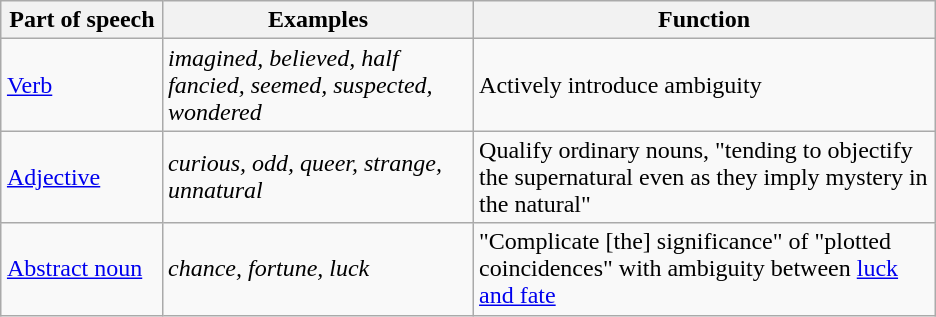<table class="wikitable" style="margin: 1em auto;">
<tr>
<th scope="col" style="width: 100px">Part of speech</th>
<th scope="col" style="width: 200px">Examples</th>
<th scope="col" style="width: 300px">Function</th>
</tr>
<tr>
<td><a href='#'>Verb</a></td>
<td><em>imagined, believed, half fancied, seemed, suspected, wondered</em></td>
<td>Actively introduce ambiguity</td>
</tr>
<tr>
<td><a href='#'>Adjective</a></td>
<td><em>curious, odd, queer, strange, unnatural</em></td>
<td>Qualify ordinary nouns, "tending to objectify the supernatural even as they imply mystery in the natural"</td>
</tr>
<tr>
<td><a href='#'>Abstract noun</a></td>
<td><em>chance, fortune, luck</em></td>
<td>"Complicate [the] significance" of "plotted coincidences" with ambiguity between <a href='#'>luck and fate</a></td>
</tr>
</table>
